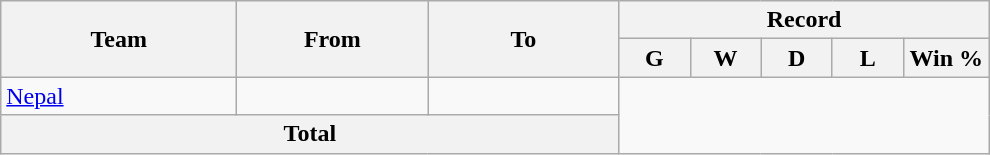<table class="wikitable" style="text-align: center">
<tr>
<th rowspan=2! width=150>Team</th>
<th rowspan=2! width=120>From</th>
<th rowspan=2! width=120>To</th>
<th colspan=7>Record</th>
</tr>
<tr>
<th width=40>G</th>
<th width=40>W</th>
<th width=40>D</th>
<th width=40>L</th>
<th width=50>Win %</th>
</tr>
<tr>
<td align=left> <a href='#'>Nepal</a></td>
<td align=left></td>
<td align=left><br></td>
</tr>
<tr>
<th colspan="3">Total<br></th>
</tr>
</table>
